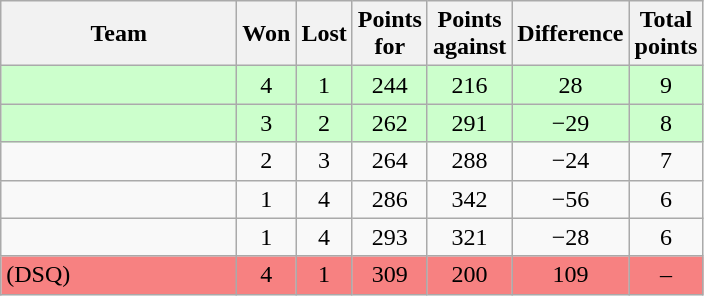<table class="wikitable" style="text-align:center;">
<tr>
<th width=150>Team</th>
<th width=20>Won</th>
<th width=20>Lost</th>
<th width=30>Points for</th>
<th width=30>Points against</th>
<th width=30>Difference</th>
<th width=20>Total points</th>
</tr>
<tr bgcolor="#ccffcc">
<td align=left></td>
<td>4</td>
<td>1</td>
<td>244</td>
<td>216</td>
<td>28</td>
<td>9</td>
</tr>
<tr bgcolor="#ccffcc">
<td align=left></td>
<td>3</td>
<td>2</td>
<td>262</td>
<td>291</td>
<td>−29</td>
<td>8</td>
</tr>
<tr>
<td align=left></td>
<td>2</td>
<td>3</td>
<td>264</td>
<td>288</td>
<td>−24</td>
<td>7</td>
</tr>
<tr>
<td align=left></td>
<td>1</td>
<td>4</td>
<td>286</td>
<td>342</td>
<td>−56</td>
<td>6</td>
</tr>
<tr>
<td align=left></td>
<td>1</td>
<td>4</td>
<td>293</td>
<td>321</td>
<td>−28</td>
<td>6</td>
</tr>
<tr bgcolor=#F78181>
<td align=left> (DSQ)</td>
<td>4</td>
<td>1</td>
<td>309</td>
<td>200</td>
<td>109</td>
<td>–</td>
</tr>
</table>
